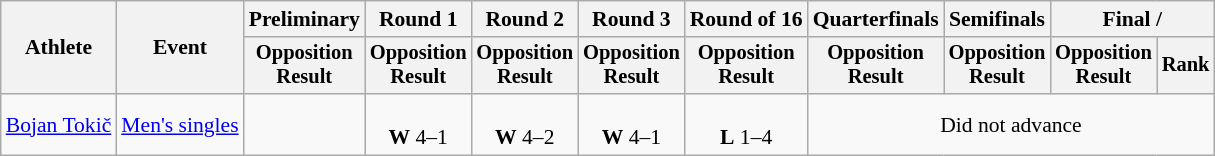<table class="wikitable" style="font-size:90%;">
<tr>
<th rowspan=2>Athlete</th>
<th rowspan=2>Event</th>
<th>Preliminary</th>
<th>Round 1</th>
<th>Round 2</th>
<th>Round 3</th>
<th>Round of 16</th>
<th>Quarterfinals</th>
<th>Semifinals</th>
<th colspan=2>Final / </th>
</tr>
<tr style="font-size:95%">
<th>Opposition<br>Result</th>
<th>Opposition<br>Result</th>
<th>Opposition<br>Result</th>
<th>Opposition<br>Result</th>
<th>Opposition<br>Result</th>
<th>Opposition<br>Result</th>
<th>Opposition<br>Result</th>
<th>Opposition<br>Result</th>
<th>Rank</th>
</tr>
<tr align=center>
<td align=left><a href='#'>Bojan Tokič</a></td>
<td align=left><a href='#'>Men's singles</a></td>
<td></td>
<td><br><strong>W</strong> 4–1</td>
<td><br><strong>W</strong> 4–2</td>
<td><br><strong>W</strong> 4–1</td>
<td><br><strong>L</strong> 1–4</td>
<td colspan=4>Did not advance</td>
</tr>
</table>
